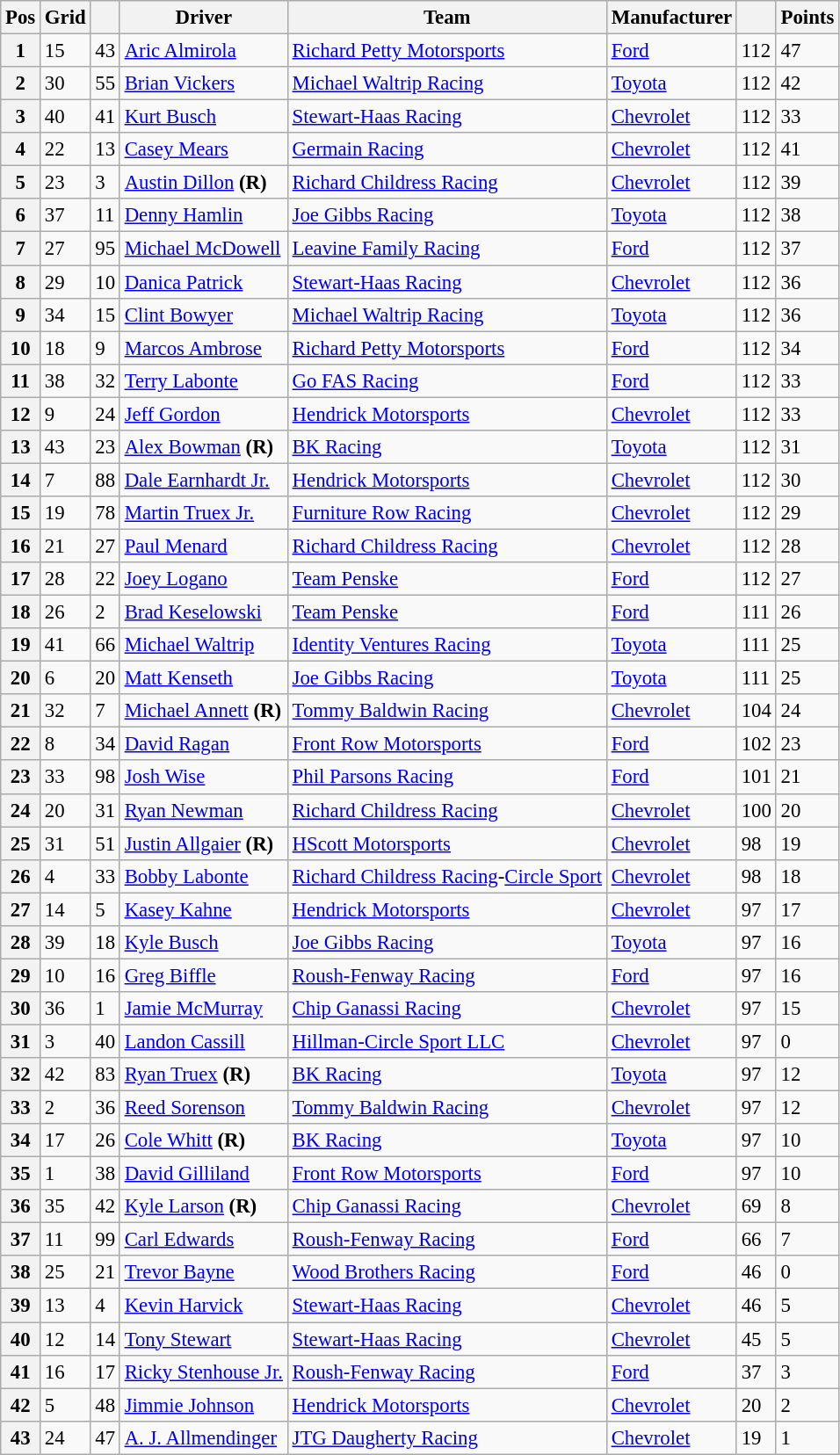<table class="wikitable" style="font-size:95%">
<tr>
<th>Pos</th>
<th>Grid</th>
<th></th>
<th>Driver</th>
<th>Team</th>
<th>Manufacturer</th>
<th></th>
<th>Points</th>
</tr>
<tr>
<th>1</th>
<td>15</td>
<td>43</td>
<td><a href='#'>Aric Almirola</a></td>
<td><a href='#'>Richard Petty Motorsports</a></td>
<td><a href='#'>Ford</a></td>
<td>112</td>
<td>47</td>
</tr>
<tr>
<th>2</th>
<td>30</td>
<td>55</td>
<td><a href='#'>Brian Vickers</a></td>
<td><a href='#'>Michael Waltrip Racing</a></td>
<td><a href='#'>Toyota</a></td>
<td>112</td>
<td>42</td>
</tr>
<tr>
<th>3</th>
<td>40</td>
<td>41</td>
<td><a href='#'>Kurt Busch</a></td>
<td><a href='#'>Stewart-Haas Racing</a></td>
<td><a href='#'>Chevrolet</a></td>
<td>112</td>
<td>33</td>
</tr>
<tr>
<th>4</th>
<td>22</td>
<td>13</td>
<td><a href='#'>Casey Mears</a></td>
<td><a href='#'>Germain Racing</a></td>
<td><a href='#'>Chevrolet</a></td>
<td>112</td>
<td>41</td>
</tr>
<tr>
<th>5</th>
<td>23</td>
<td>3</td>
<td><a href='#'>Austin Dillon</a> <strong>(R)</strong></td>
<td><a href='#'>Richard Childress Racing</a></td>
<td><a href='#'>Chevrolet</a></td>
<td>112</td>
<td>39</td>
</tr>
<tr>
<th>6</th>
<td>37</td>
<td>11</td>
<td><a href='#'>Denny Hamlin</a></td>
<td><a href='#'>Joe Gibbs Racing</a></td>
<td><a href='#'>Toyota</a></td>
<td>112</td>
<td>38</td>
</tr>
<tr>
<th>7</th>
<td>27</td>
<td>95</td>
<td><a href='#'>Michael McDowell</a></td>
<td><a href='#'>Leavine Family Racing</a></td>
<td><a href='#'>Ford</a></td>
<td>112</td>
<td>37</td>
</tr>
<tr>
<th>8</th>
<td>29</td>
<td>10</td>
<td><a href='#'>Danica Patrick</a></td>
<td><a href='#'>Stewart-Haas Racing</a></td>
<td><a href='#'>Chevrolet</a></td>
<td>112</td>
<td>36</td>
</tr>
<tr>
<th>9</th>
<td>34</td>
<td>15</td>
<td><a href='#'>Clint Bowyer</a></td>
<td><a href='#'>Michael Waltrip Racing</a></td>
<td><a href='#'>Toyota</a></td>
<td>112</td>
<td>36</td>
</tr>
<tr>
<th>10</th>
<td>18</td>
<td>9</td>
<td><a href='#'>Marcos Ambrose</a></td>
<td><a href='#'>Richard Petty Motorsports</a></td>
<td><a href='#'>Ford</a></td>
<td>112</td>
<td>34</td>
</tr>
<tr>
<th>11</th>
<td>38</td>
<td>32</td>
<td><a href='#'>Terry Labonte</a></td>
<td><a href='#'>Go FAS Racing</a></td>
<td><a href='#'>Ford</a></td>
<td>112</td>
<td>33</td>
</tr>
<tr>
<th>12</th>
<td>9</td>
<td>24</td>
<td><a href='#'>Jeff Gordon</a></td>
<td><a href='#'>Hendrick Motorsports</a></td>
<td><a href='#'>Chevrolet</a></td>
<td>112</td>
<td>33</td>
</tr>
<tr>
<th>13</th>
<td>43</td>
<td>23</td>
<td><a href='#'>Alex Bowman</a> <strong>(R)</strong></td>
<td><a href='#'>BK Racing</a></td>
<td><a href='#'>Toyota</a></td>
<td>112</td>
<td>31</td>
</tr>
<tr>
<th>14</th>
<td>7</td>
<td>88</td>
<td><a href='#'>Dale Earnhardt Jr.</a></td>
<td><a href='#'>Hendrick Motorsports</a></td>
<td><a href='#'>Chevrolet</a></td>
<td>112</td>
<td>30</td>
</tr>
<tr>
<th>15</th>
<td>19</td>
<td>78</td>
<td><a href='#'>Martin Truex Jr.</a></td>
<td><a href='#'>Furniture Row Racing</a></td>
<td><a href='#'>Chevrolet</a></td>
<td>112</td>
<td>29</td>
</tr>
<tr>
<th>16</th>
<td>21</td>
<td>27</td>
<td><a href='#'>Paul Menard</a></td>
<td><a href='#'>Richard Childress Racing</a></td>
<td><a href='#'>Chevrolet</a></td>
<td>112</td>
<td>28</td>
</tr>
<tr>
<th>17</th>
<td>28</td>
<td>22</td>
<td><a href='#'>Joey Logano</a></td>
<td><a href='#'>Team Penske</a></td>
<td><a href='#'>Ford</a></td>
<td>112</td>
<td>27</td>
</tr>
<tr>
<th>18</th>
<td>26</td>
<td>2</td>
<td><a href='#'>Brad Keselowski</a></td>
<td><a href='#'>Team Penske</a></td>
<td><a href='#'>Ford</a></td>
<td>111</td>
<td>26</td>
</tr>
<tr>
<th>19</th>
<td>41</td>
<td>66</td>
<td><a href='#'>Michael Waltrip</a></td>
<td><a href='#'>Identity Ventures Racing</a></td>
<td><a href='#'>Toyota</a></td>
<td>111</td>
<td>25</td>
</tr>
<tr>
<th>20</th>
<td>6</td>
<td>20</td>
<td><a href='#'>Matt Kenseth</a></td>
<td><a href='#'>Joe Gibbs Racing</a></td>
<td><a href='#'>Toyota</a></td>
<td>111</td>
<td>25</td>
</tr>
<tr>
<th>21</th>
<td>32</td>
<td>7</td>
<td><a href='#'>Michael Annett</a> <strong>(R)</strong></td>
<td><a href='#'>Tommy Baldwin Racing</a></td>
<td><a href='#'>Chevrolet</a></td>
<td>104</td>
<td>24</td>
</tr>
<tr>
<th>22</th>
<td>8</td>
<td>34</td>
<td><a href='#'>David Ragan</a></td>
<td><a href='#'>Front Row Motorsports</a></td>
<td><a href='#'>Ford</a></td>
<td>102</td>
<td>23</td>
</tr>
<tr>
<th>23</th>
<td>33</td>
<td>98</td>
<td><a href='#'>Josh Wise</a></td>
<td><a href='#'>Phil Parsons Racing</a></td>
<td><a href='#'>Ford</a></td>
<td>101</td>
<td>21</td>
</tr>
<tr>
<th>24</th>
<td>20</td>
<td>31</td>
<td><a href='#'>Ryan Newman</a></td>
<td><a href='#'>Richard Childress Racing</a></td>
<td><a href='#'>Chevrolet</a></td>
<td>100</td>
<td>20</td>
</tr>
<tr>
<th>25</th>
<td>31</td>
<td>51</td>
<td><a href='#'>Justin Allgaier</a> <strong>(R)</strong></td>
<td><a href='#'>HScott Motorsports</a></td>
<td><a href='#'>Chevrolet</a></td>
<td>98</td>
<td>19</td>
</tr>
<tr>
<th>26</th>
<td>4</td>
<td>33</td>
<td><a href='#'>Bobby Labonte</a></td>
<td><a href='#'>Richard Childress Racing</a>-<a href='#'>Circle Sport</a></td>
<td><a href='#'>Chevrolet</a></td>
<td>98</td>
<td>18</td>
</tr>
<tr>
<th>27</th>
<td>14</td>
<td>5</td>
<td><a href='#'>Kasey Kahne</a></td>
<td><a href='#'>Hendrick Motorsports</a></td>
<td><a href='#'>Chevrolet</a></td>
<td>97</td>
<td>17</td>
</tr>
<tr>
<th>28</th>
<td>39</td>
<td>18</td>
<td><a href='#'>Kyle Busch</a></td>
<td><a href='#'>Joe Gibbs Racing</a></td>
<td><a href='#'>Toyota</a></td>
<td>97</td>
<td>16</td>
</tr>
<tr>
<th>29</th>
<td>10</td>
<td>16</td>
<td><a href='#'>Greg Biffle</a></td>
<td><a href='#'>Roush-Fenway Racing</a></td>
<td><a href='#'>Ford</a></td>
<td>97</td>
<td>16</td>
</tr>
<tr>
<th>30</th>
<td>36</td>
<td>1</td>
<td><a href='#'>Jamie McMurray</a></td>
<td><a href='#'>Chip Ganassi Racing</a></td>
<td><a href='#'>Chevrolet</a></td>
<td>97</td>
<td>15</td>
</tr>
<tr>
<th>31</th>
<td>3</td>
<td>40</td>
<td><a href='#'>Landon Cassill</a></td>
<td><a href='#'>Hillman-Circle Sport LLC</a></td>
<td><a href='#'>Chevrolet</a></td>
<td>97</td>
<td>0</td>
</tr>
<tr>
<th>32</th>
<td>42</td>
<td>83</td>
<td><a href='#'>Ryan Truex</a> <strong>(R)</strong></td>
<td><a href='#'>BK Racing</a></td>
<td><a href='#'>Toyota</a></td>
<td>97</td>
<td>12</td>
</tr>
<tr>
<th>33</th>
<td>2</td>
<td>36</td>
<td><a href='#'>Reed Sorenson</a></td>
<td><a href='#'>Tommy Baldwin Racing</a></td>
<td><a href='#'>Chevrolet</a></td>
<td>97</td>
<td>12</td>
</tr>
<tr>
<th>34</th>
<td>17</td>
<td>26</td>
<td><a href='#'>Cole Whitt</a> <strong>(R)</strong></td>
<td><a href='#'>BK Racing</a></td>
<td><a href='#'>Toyota</a></td>
<td>97</td>
<td>10</td>
</tr>
<tr>
<th>35</th>
<td>1</td>
<td>38</td>
<td><a href='#'>David Gilliland</a></td>
<td><a href='#'>Front Row Motorsports</a></td>
<td><a href='#'>Ford</a></td>
<td>97</td>
<td>10</td>
</tr>
<tr>
<th>36</th>
<td>35</td>
<td>42</td>
<td><a href='#'>Kyle Larson</a> <strong>(R)</strong></td>
<td><a href='#'>Chip Ganassi Racing</a></td>
<td><a href='#'>Chevrolet</a></td>
<td>69</td>
<td>8</td>
</tr>
<tr>
<th>37</th>
<td>11</td>
<td>99</td>
<td><a href='#'>Carl Edwards</a></td>
<td><a href='#'>Roush-Fenway Racing</a></td>
<td><a href='#'>Ford</a></td>
<td>66</td>
<td>7</td>
</tr>
<tr>
<th>38</th>
<td>25</td>
<td>21</td>
<td><a href='#'>Trevor Bayne</a></td>
<td><a href='#'>Wood Brothers Racing</a></td>
<td><a href='#'>Ford</a></td>
<td>46</td>
<td>0</td>
</tr>
<tr>
<th>39</th>
<td>13</td>
<td>4</td>
<td><a href='#'>Kevin Harvick</a></td>
<td><a href='#'>Stewart-Haas Racing</a></td>
<td><a href='#'>Chevrolet</a></td>
<td>46</td>
<td>5</td>
</tr>
<tr>
<th>40</th>
<td>12</td>
<td>14</td>
<td><a href='#'>Tony Stewart</a></td>
<td><a href='#'>Stewart-Haas Racing</a></td>
<td><a href='#'>Chevrolet</a></td>
<td>45</td>
<td>5</td>
</tr>
<tr>
<th>41</th>
<td>16</td>
<td>17</td>
<td><a href='#'>Ricky Stenhouse Jr.</a></td>
<td><a href='#'>Roush-Fenway Racing</a></td>
<td><a href='#'>Ford</a></td>
<td>37</td>
<td>3</td>
</tr>
<tr>
<th>42</th>
<td>5</td>
<td>48</td>
<td><a href='#'>Jimmie Johnson</a></td>
<td><a href='#'>Hendrick Motorsports</a></td>
<td><a href='#'>Chevrolet</a></td>
<td>20</td>
<td>2</td>
</tr>
<tr>
<th>43</th>
<td>24</td>
<td>47</td>
<td><a href='#'>A. J. Allmendinger</a></td>
<td><a href='#'>JTG Daugherty Racing</a></td>
<td><a href='#'>Chevrolet</a></td>
<td>19</td>
<td>1</td>
</tr>
</table>
